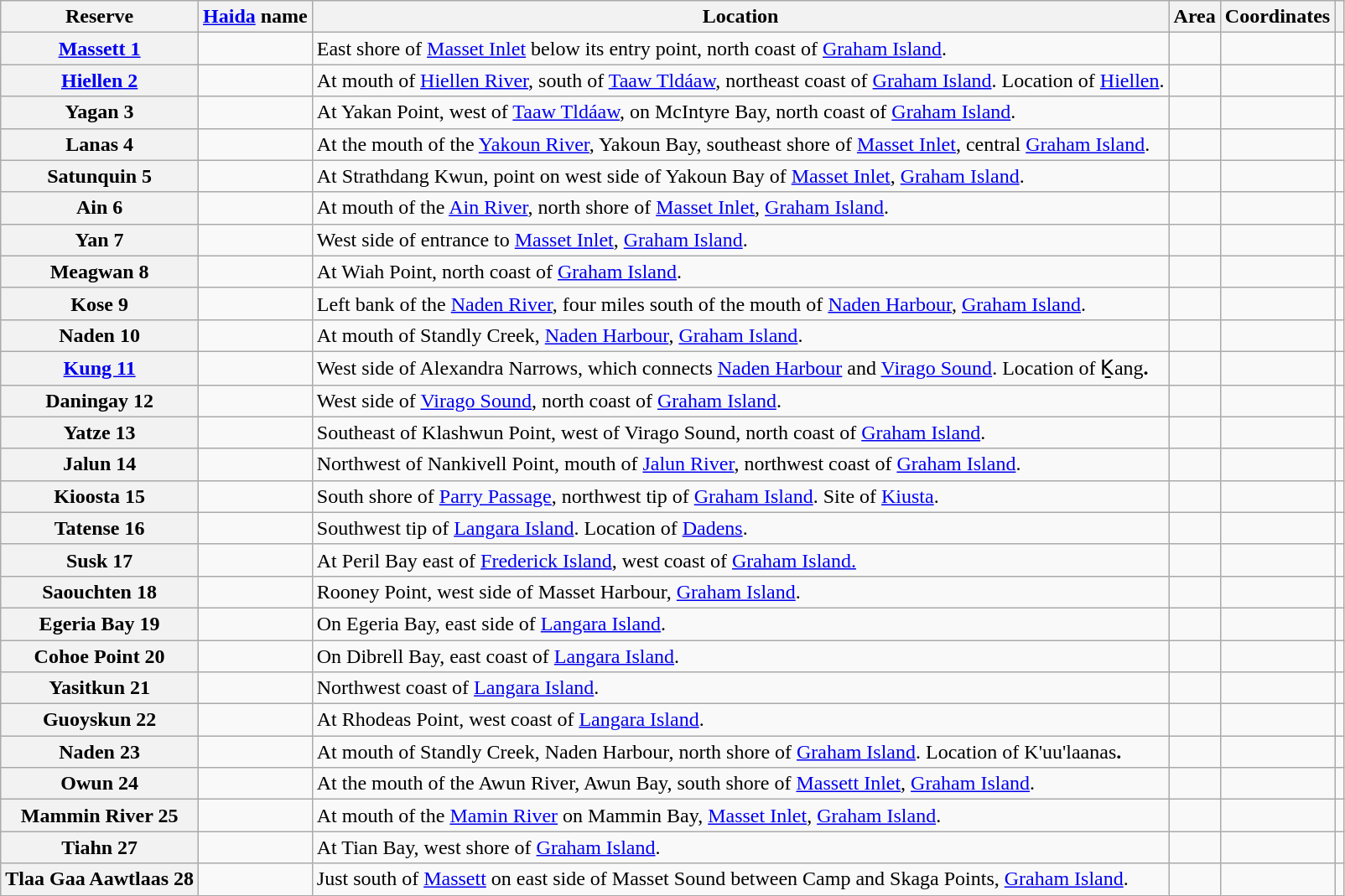<table class="wikitable sortable mw-collapsible">
<tr>
<th>Reserve</th>
<th><a href='#'>Haida</a> name</th>
<th>Location</th>
<th>Area</th>
<th>Coordinates</th>
<th></th>
</tr>
<tr>
<th><a href='#'>Massett 1</a></th>
<td></td>
<td>East shore of <a href='#'>Masset Inlet</a> below its entry point, north coast of <a href='#'>Graham Island</a>.</td>
<td></td>
<td></td>
<td></td>
</tr>
<tr>
<th><a href='#'>Hiellen 2</a></th>
<td></td>
<td>At mouth of <a href='#'>Hiellen River</a>, south of <a href='#'>Taaw Tldáaw</a>, northeast coast of <a href='#'>Graham Island</a>. Location of <a href='#'>Hiellen</a>.</td>
<td></td>
<td></td>
<td></td>
</tr>
<tr>
<th>Yagan 3</th>
<td></td>
<td>At Yakan Point, west of <a href='#'>Taaw Tldáaw</a>, on McIntyre Bay, north coast of <a href='#'>Graham Island</a>.</td>
<td></td>
<td></td>
<td></td>
</tr>
<tr>
<th>Lanas 4</th>
<td></td>
<td>At the mouth of the <a href='#'>Yakoun River</a>, Yakoun Bay, southeast shore of <a href='#'>Masset Inlet</a>, central <a href='#'>Graham Island</a>.</td>
<td></td>
<td></td>
<td></td>
</tr>
<tr>
<th>Satunquin 5</th>
<td></td>
<td>At Strathdang Kwun, point on west side of Yakoun Bay of <a href='#'>Masset Inlet</a>, <a href='#'>Graham Island</a>.</td>
<td></td>
<td></td>
<td></td>
</tr>
<tr>
<th>Ain 6</th>
<td></td>
<td>At mouth of the <a href='#'>Ain River</a>, north shore of <a href='#'>Masset Inlet</a>, <a href='#'>Graham Island</a>.</td>
<td></td>
<td></td>
<td></td>
</tr>
<tr>
<th>Yan 7</th>
<td></td>
<td>West side of entrance to <a href='#'>Masset Inlet</a>, <a href='#'>Graham Island</a>.</td>
<td></td>
<td></td>
<td></td>
</tr>
<tr>
<th>Meagwan 8</th>
<td></td>
<td>At Wiah Point, north coast of <a href='#'>Graham Island</a>.</td>
<td></td>
<td></td>
<td></td>
</tr>
<tr>
<th>Kose 9</th>
<td></td>
<td>Left bank of the <a href='#'>Naden River</a>, four miles south of the mouth of <a href='#'>Naden Harbour</a>, <a href='#'>Graham Island</a>.</td>
<td></td>
<td></td>
<td></td>
</tr>
<tr>
<th>Naden 10</th>
<td></td>
<td>At mouth of Standly Creek, <a href='#'>Naden Harbour</a>, <a href='#'>Graham Island</a>.</td>
<td></td>
<td></td>
<td></td>
</tr>
<tr>
<th><a href='#'>Kung 11</a></th>
<td></td>
<td>West side of Alexandra Narrows, which connects <a href='#'>Naden Harbour</a> and <a href='#'>Virago Sound</a>. Location of Ḵang<strong>.</strong></td>
<td></td>
<td></td>
<td></td>
</tr>
<tr>
<th>Daningay 12</th>
<td></td>
<td>West side of <a href='#'>Virago Sound</a>, north coast of <a href='#'>Graham Island</a>.</td>
<td></td>
<td></td>
<td></td>
</tr>
<tr>
<th>Yatze 13</th>
<td></td>
<td>Southeast of Klashwun Point, west of Virago Sound, north coast of <a href='#'>Graham Island</a>.</td>
<td></td>
<td></td>
<td></td>
</tr>
<tr>
<th>Jalun 14</th>
<td></td>
<td>Northwest of Nankivell Point, mouth of <a href='#'>Jalun River</a>, northwest coast of <a href='#'>Graham Island</a>.</td>
<td></td>
<td></td>
<td></td>
</tr>
<tr>
<th>Kioosta 15</th>
<td></td>
<td>South shore of <a href='#'>Parry Passage</a>, northwest tip of <a href='#'>Graham Island</a>. Site of <a href='#'>Kiusta</a>.</td>
<td></td>
<td></td>
<td></td>
</tr>
<tr>
<th>Tatense 16</th>
<td></td>
<td>Southwest tip of <a href='#'>Langara Island</a>. Location of <a href='#'>Dadens</a>.</td>
<td></td>
<td></td>
<td></td>
</tr>
<tr>
<th>Susk 17</th>
<td></td>
<td>At Peril Bay east of <a href='#'>Frederick Island</a>, west coast of <a href='#'>Graham Island.</a></td>
<td></td>
<td></td>
<td></td>
</tr>
<tr>
<th>Saouchten 18</th>
<td></td>
<td>Rooney Point, west side of Masset Harbour, <a href='#'>Graham Island</a>.</td>
<td></td>
<td></td>
<td></td>
</tr>
<tr>
<th>Egeria Bay 19</th>
<td></td>
<td>On Egeria Bay, east side of <a href='#'>Langara Island</a>.</td>
<td></td>
<td></td>
<td></td>
</tr>
<tr>
<th>Cohoe Point 20</th>
<td></td>
<td>On Dibrell Bay, east coast of <a href='#'>Langara Island</a>.</td>
<td></td>
<td></td>
<td></td>
</tr>
<tr>
<th>Yasitkun 21</th>
<td></td>
<td>Northwest coast of <a href='#'>Langara Island</a>.</td>
<td></td>
<td></td>
<td></td>
</tr>
<tr>
<th>Guoyskun 22</th>
<td></td>
<td>At Rhodeas Point, west coast of <a href='#'>Langara Island</a>.</td>
<td></td>
<td></td>
<td></td>
</tr>
<tr>
<th>Naden 23</th>
<td></td>
<td>At mouth of Standly Creek, Naden Harbour, north shore of <a href='#'>Graham Island</a>. Location of K'uu'laanas<strong>.</strong></td>
<td></td>
<td></td>
<td></td>
</tr>
<tr>
<th>Owun 24</th>
<td></td>
<td>At the mouth of the Awun River, Awun Bay, south shore of <a href='#'>Massett Inlet</a>, <a href='#'>Graham Island</a>.</td>
<td></td>
<td></td>
<td></td>
</tr>
<tr>
<th>Mammin River 25</th>
<td></td>
<td>At mouth of the <a href='#'>Mamin River</a> on Mammin Bay, <a href='#'>Masset Inlet</a>, <a href='#'>Graham Island</a>.</td>
<td></td>
<td></td>
<td></td>
</tr>
<tr>
<th>Tiahn 27</th>
<td></td>
<td>At Tian Bay, west shore of <a href='#'>Graham Island</a>.</td>
<td></td>
<td></td>
<td></td>
</tr>
<tr>
<th>Tlaa Gaa Aawtlaas 28</th>
<td></td>
<td>Just south of <a href='#'>Massett</a> on east side of Masset Sound between Camp and Skaga Points, <a href='#'>Graham Island</a>.</td>
<td></td>
<td></td>
<td></td>
</tr>
</table>
